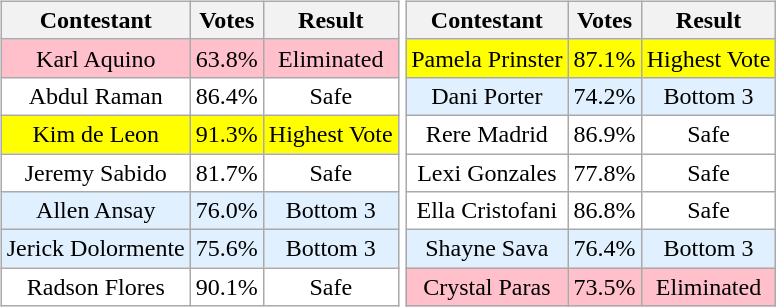<table>
<tr>
<td><br><table class="wikitable sortable nowrap" style="margin:auto; text-align:center">
<tr>
<th scope="col">Contestant</th>
<th scope="col">Votes</th>
<th scope="col">Result</th>
</tr>
<tr>
<td bgcolor=pink>Karl Aquino</td>
<td bgcolor=pink>63.8%</td>
<td bgcolor=pink>Eliminated</td>
</tr>
<tr>
<td bgcolor=#FFFFFF>Abdul Raman</td>
<td bgcolor=#FFFFFF>86.4%</td>
<td bgcolor=#FFFFFF>Safe</td>
</tr>
<tr>
<td bgcolor=#FFFF00>Kim de Leon</td>
<td bgcolor=#FFFF00>91.3%</td>
<td bgcolor=#FFFF00>Highest Vote</td>
</tr>
<tr>
<td bgcolor=#FFFFFF>Jeremy Sabido</td>
<td bgcolor=#FFFFFF>81.7%</td>
<td bgcolor=#FFFFFF>Safe</td>
</tr>
<tr>
<td bgcolor= #e0f0ff>Allen Ansay</td>
<td bgcolor= #e0f0ff>76.0%</td>
<td bgcolor= #e0f0ff>Bottom 3</td>
</tr>
<tr>
<td bgcolor= #e0f0ff>Jerick Dolormente</td>
<td bgcolor= #e0f0ff>75.6%</td>
<td bgcolor= #e0f0ff>Bottom 3</td>
</tr>
<tr>
<td bgcolor=#FFFFFF>Radson Flores</td>
<td bgcolor=#FFFFFF>90.1%</td>
<td bgcolor=#FFFFFF>Safe</td>
</tr>
</table>
</td>
<td><br><table class="wikitable sortable nowrap" style="margin:auto; text-align:center">
<tr>
<th scope="col">Contestant</th>
<th scope="col">Votes</th>
<th scope="col">Result</th>
</tr>
<tr>
<td bgcolor=#FFFF00>Pamela Prinster</td>
<td bgcolor=#FFFF00>87.1%</td>
<td bgcolor=#FFFF00>Highest Vote</td>
</tr>
<tr>
<td bgcolor= #e0f0ff>Dani Porter</td>
<td bgcolor= #e0f0ff>74.2%</td>
<td bgcolor= #e0f0ff>Bottom 3</td>
</tr>
<tr>
<td bgcolor=#FFFFFF>Rere Madrid</td>
<td bgcolor=#FFFFFF>86.9%</td>
<td bgcolor=#FFFFFF>Safe</td>
</tr>
<tr>
<td bgcolor=#FFFFFF>Lexi Gonzales</td>
<td bgcolor=#FFFFFF>77.8%</td>
<td bgcolor=#FFFFFF>Safe</td>
</tr>
<tr>
<td bgcolor=#FFFFFF>Ella Cristofani</td>
<td bgcolor=#FFFFFF>86.8%</td>
<td bgcolor=#FFFFFF>Safe</td>
</tr>
<tr>
<td bgcolor= #e0f0ff>Shayne Sava</td>
<td bgcolor= #e0f0ff>76.4%</td>
<td bgcolor= #e0f0ff>Bottom 3</td>
</tr>
<tr>
<td bgcolor=pink>Crystal Paras</td>
<td bgcolor=pink>73.5%</td>
<td bgcolor=pink>Eliminated</td>
</tr>
</table>
</td>
</tr>
</table>
